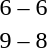<table style="text-align:center">
<tr>
<th width=200></th>
<th width=100></th>
<th width=200></th>
</tr>
<tr>
<td align=right><strong></strong></td>
<td>6 – 6</td>
<td align=left><strong></strong></td>
</tr>
<tr>
<td align=right><strong></strong></td>
<td>9 – 8</td>
<td align=left></td>
</tr>
</table>
